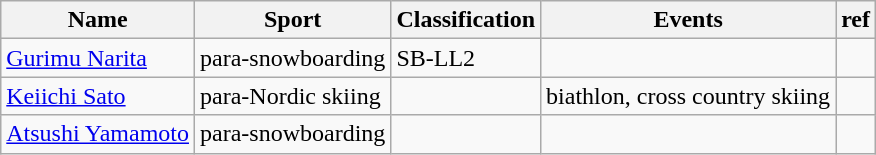<table class="wikitable">
<tr>
<th>Name</th>
<th>Sport</th>
<th>Classification</th>
<th>Events</th>
<th>ref</th>
</tr>
<tr>
<td><a href='#'>Gurimu Narita</a></td>
<td>para-snowboarding</td>
<td>SB-LL2</td>
<td></td>
<td></td>
</tr>
<tr>
<td><a href='#'>Keiichi Sato</a></td>
<td>para-Nordic skiing</td>
<td></td>
<td>biathlon, cross country skiing</td>
<td></td>
</tr>
<tr>
<td><a href='#'>Atsushi Yamamoto</a></td>
<td>para-snowboarding</td>
<td></td>
<td></td>
<td></td>
</tr>
</table>
